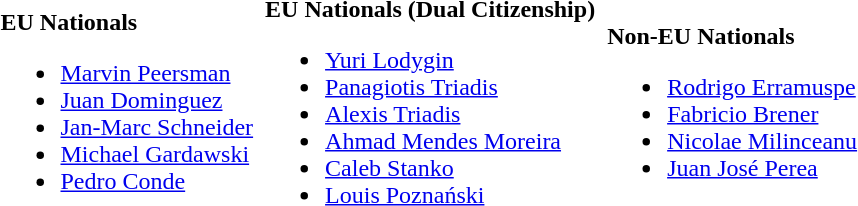<table>
<tr>
<td><strong>EU Nationals</strong><br><ul><li>  <a href='#'>Marvin Peersman</a></li><li>  <a href='#'>Juan Dominguez</a></li><li>  <a href='#'>Jan-Marc Schneider</a></li><li>  <a href='#'>Michael Gardawski</a></li><li>  <a href='#'>Pedro Conde</a></li></ul></td>
<td></td>
<td><strong>EU Nationals (Dual Citizenship)</strong><br><ul><li>   <a href='#'>Yuri Lodygin</a></li><li>   <a href='#'>Panagiotis Triadis</a></li><li>   <a href='#'>Alexis Triadis</a></li><li>   <a href='#'>Ahmad Mendes Moreira</a></li><li>   <a href='#'>Caleb Stanko</a></li><li>   <a href='#'>Louis Poznański</a></li></ul></td>
<td></td>
<td><strong>Non-EU Nationals</strong><br><ul><li> <a href='#'>Rodrigo Erramuspe</a></li><li> <a href='#'>Fabricio Brener</a></li><li> <a href='#'>Nicolae Milinceanu</a></li><li> <a href='#'>Juan José Perea</a></li></ul></td>
<td></td>
</tr>
</table>
